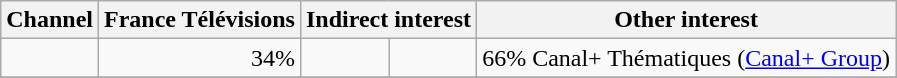<table class="wikitable">
<tr>
<th>Channel</th>
<th>France Télévisions</th>
<th colspan="2">Indirect interest</th>
<th>Other interest</th>
</tr>
<tr>
<td><strong></strong></td>
<td align="right">34%</td>
<td align="right"></td>
<td></td>
<td>66% Canal+ Thématiques (<a href='#'>Canal+ Group</a>)</td>
</tr>
<tr>
</tr>
</table>
